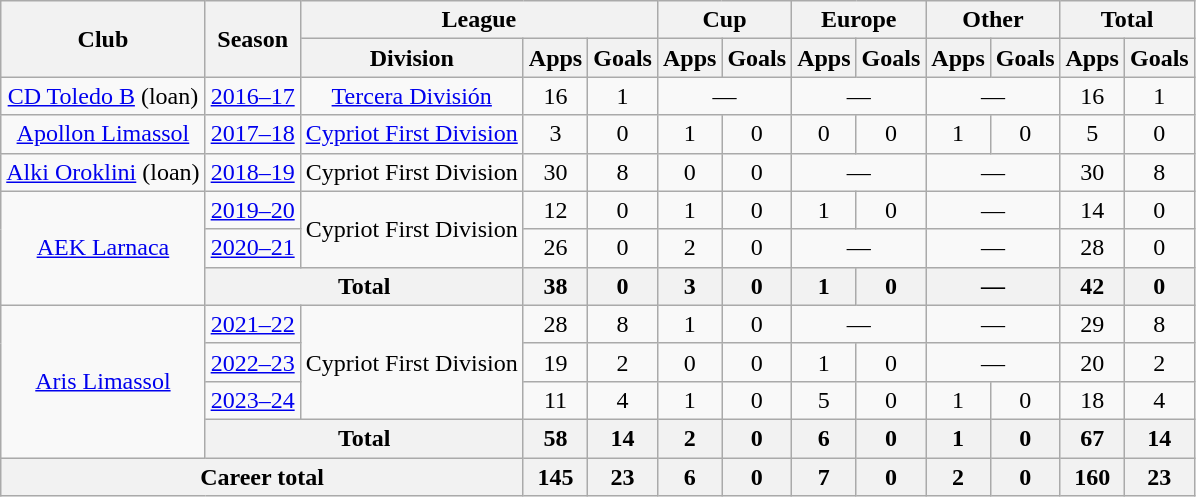<table class="wikitable" style="text-align:center">
<tr>
<th rowspan="2">Club</th>
<th rowspan="2">Season</th>
<th colspan="3">League</th>
<th colspan="2">Cup</th>
<th colspan="2">Europe</th>
<th colspan="2">Other</th>
<th colspan="2">Total</th>
</tr>
<tr>
<th>Division</th>
<th>Apps</th>
<th>Goals</th>
<th>Apps</th>
<th>Goals</th>
<th>Apps</th>
<th>Goals</th>
<th>Apps</th>
<th>Goals</th>
<th>Apps</th>
<th>Goals</th>
</tr>
<tr>
<td><a href='#'>CD Toledo B</a> (loan)</td>
<td><a href='#'>2016–17</a></td>
<td><a href='#'>Tercera División</a></td>
<td>16</td>
<td>1</td>
<td colspan="2">—</td>
<td colspan="2">—</td>
<td colspan="2">—</td>
<td>16</td>
<td>1</td>
</tr>
<tr>
<td><a href='#'>Apollon Limassol</a></td>
<td><a href='#'>2017–18</a></td>
<td><a href='#'>Cypriot First Division</a></td>
<td>3</td>
<td>0</td>
<td>1</td>
<td>0</td>
<td>0</td>
<td>0</td>
<td>1</td>
<td>0</td>
<td>5</td>
<td>0</td>
</tr>
<tr>
<td><a href='#'>Alki Oroklini</a> (loan)</td>
<td><a href='#'>2018–19</a></td>
<td>Cypriot First Division</td>
<td>30</td>
<td>8</td>
<td>0</td>
<td>0</td>
<td colspan="2">—</td>
<td colspan="2">—</td>
<td>30</td>
<td>8</td>
</tr>
<tr>
<td rowspan="3"><a href='#'>AEK Larnaca</a></td>
<td><a href='#'>2019–20</a></td>
<td rowspan="2">Cypriot First Division</td>
<td>12</td>
<td>0</td>
<td>1</td>
<td>0</td>
<td>1</td>
<td>0</td>
<td colspan="2">—</td>
<td>14</td>
<td>0</td>
</tr>
<tr>
<td><a href='#'>2020–21</a></td>
<td>26</td>
<td>0</td>
<td>2</td>
<td>0</td>
<td colspan="2">—</td>
<td colspan="2">—</td>
<td>28</td>
<td>0</td>
</tr>
<tr>
<th colspan="2">Total</th>
<th>38</th>
<th>0</th>
<th>3</th>
<th>0</th>
<th>1</th>
<th>0</th>
<th colspan="2">—</th>
<th>42</th>
<th>0</th>
</tr>
<tr>
<td rowspan="4"><a href='#'>Aris Limassol</a></td>
<td><a href='#'>2021–22</a></td>
<td rowspan="3">Cypriot First Division</td>
<td>28</td>
<td>8</td>
<td>1</td>
<td>0</td>
<td colspan="2">—</td>
<td colspan="2">—</td>
<td>29</td>
<td>8</td>
</tr>
<tr>
<td><a href='#'>2022–23</a></td>
<td>19</td>
<td>2</td>
<td>0</td>
<td>0</td>
<td>1</td>
<td>0</td>
<td colspan="2">—</td>
<td>20</td>
<td>2</td>
</tr>
<tr>
<td><a href='#'>2023–24</a></td>
<td>11</td>
<td>4</td>
<td>1</td>
<td>0</td>
<td>5</td>
<td>0</td>
<td>1</td>
<td>0</td>
<td>18</td>
<td>4</td>
</tr>
<tr>
<th colspan="2">Total</th>
<th>58</th>
<th>14</th>
<th>2</th>
<th>0</th>
<th>6</th>
<th>0</th>
<th>1</th>
<th>0</th>
<th>67</th>
<th>14</th>
</tr>
<tr>
<th colspan="3">Career total</th>
<th>145</th>
<th>23</th>
<th>6</th>
<th>0</th>
<th>7</th>
<th>0</th>
<th>2</th>
<th>0</th>
<th>160</th>
<th>23</th>
</tr>
</table>
